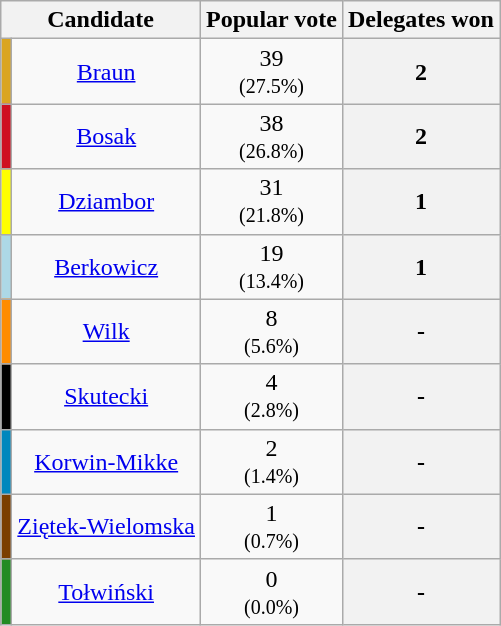<table class="wikitable sortable" style="text-align:center;">
<tr>
<th colspan=2>Candidate</th>
<th>Popular vote</th>
<th>Delegates won</th>
</tr>
<tr>
<td style="background:#DAA520;"></td>
<td><a href='#'>Braun</a></td>
<td>39<br><small>(27.5%)</small></td>
<th scope="row" data-sort-value="2">2</th>
</tr>
<tr>
<td style="background:#CF1020;"></td>
<td><a href='#'>Bosak</a></td>
<td>38<br><small>(26.8%)</small></td>
<th scope="row" data-sort-value="2">2</th>
</tr>
<tr>
<td style="background:#FFFF00;"></td>
<td><a href='#'>Dziambor</a></td>
<td>31<br><small>(21.8%)</small></td>
<th scope="row" data-sort-value="1">1</th>
</tr>
<tr>
<td style="background:#ADD8E6;"></td>
<td><a href='#'>Berkowicz</a></td>
<td>19<br><small>(13.4%)</small></td>
<th scope="row" data-sort-value="1">1</th>
</tr>
<tr>
<td style="background:#FF8C00;"></td>
<td><a href='#'>Wilk</a></td>
<td>8<br><small>(5.6%)</small></td>
<th scope="row" data-sort-value="-">-</th>
</tr>
<tr>
<td style="background:#000000;"></td>
<td><a href='#'>Skutecki</a></td>
<td>4<br><small>(2.8%)</small></td>
<th scope="row" data-sort-value="-">-</th>
</tr>
<tr>
<td style="background:#0087BD;"></td>
<td><a href='#'>Korwin-Mikke</a></td>
<td>2<br><small>(1.4%)</small></td>
<th scope="row" data-sort-value="-">-</th>
</tr>
<tr>
<td style="background:#7B3F00;"></td>
<td><a href='#'>Ziętek-Wielomska</a></td>
<td>1<br><small>(0.7%)</small></td>
<th scope="row" data-sort-value="-">-</th>
</tr>
<tr>
<td style="background:#228B22;"></td>
<td><a href='#'>Tołwiński</a></td>
<td>0<br><small>(0.0%)</small></td>
<th scope="row" data-sort-value="-">-</th>
</tr>
</table>
